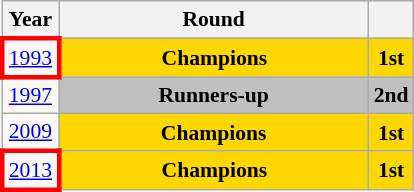<table class="wikitable" style="text-align: center; font-size:90%">
<tr>
<th>Year</th>
<th style="width:200px">Round</th>
<th></th>
</tr>
<tr>
<td style="border: 3px solid red"><a href='#'>1993</a></td>
<td bgcolor=Gold><strong>Champions</strong></td>
<td bgcolor=Gold><strong>1st</strong></td>
</tr>
<tr>
<td><a href='#'>1997</a></td>
<td bgcolor=Silver><strong>Runners-up</strong></td>
<td bgcolor=Silver><strong>2nd</strong></td>
</tr>
<tr>
<td><a href='#'>2009</a></td>
<td bgcolor=Gold><strong>Champions</strong></td>
<td bgcolor=Gold><strong>1st</strong></td>
</tr>
<tr>
<td style="border: 3px solid red"><a href='#'>2013</a></td>
<td bgcolor=Gold><strong>Champions</strong></td>
<td bgcolor=Gold><strong>1st</strong></td>
</tr>
</table>
